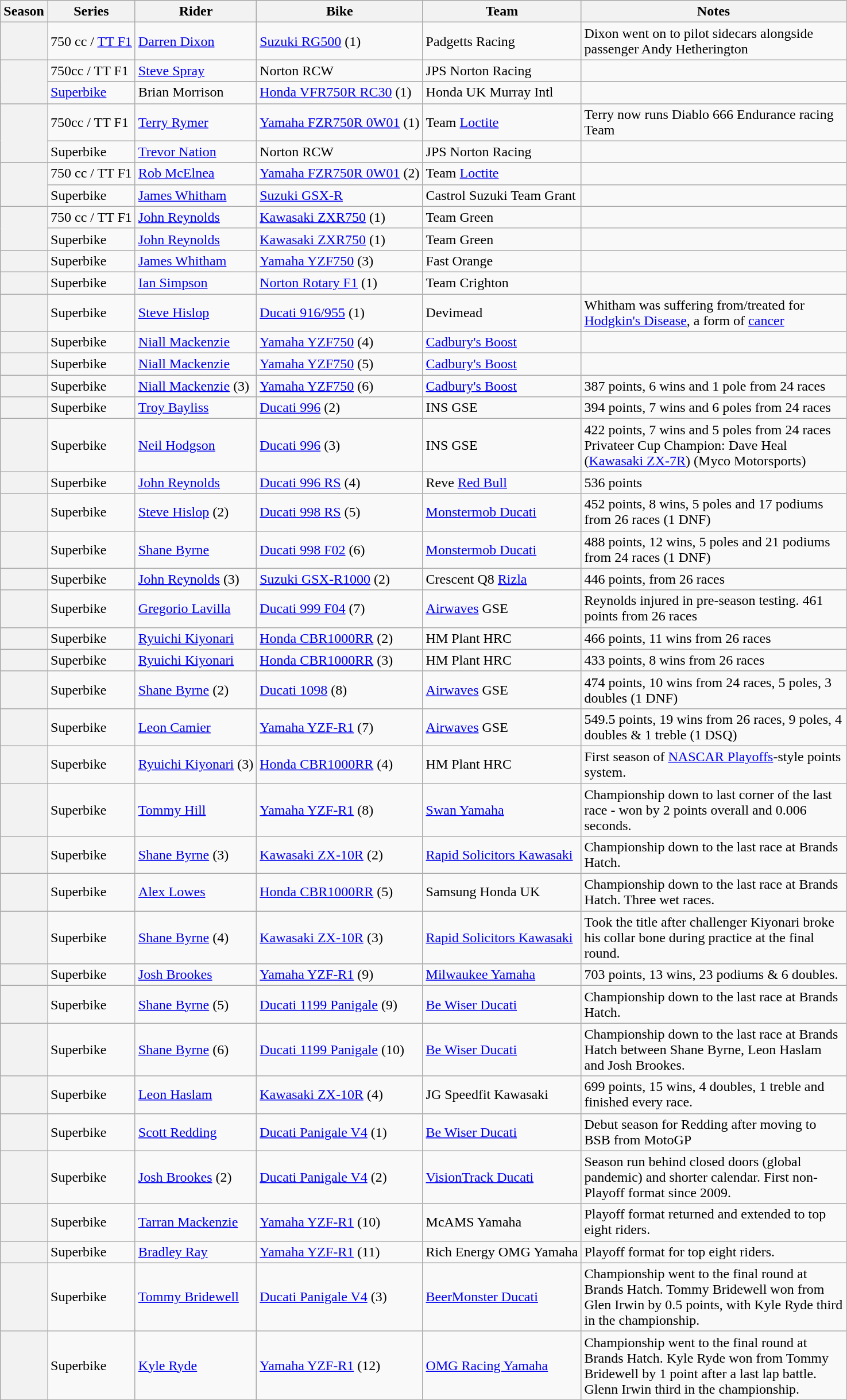<table class="wikitable">
<tr>
<th>Season</th>
<th>Series</th>
<th>Rider</th>
<th>Bike</th>
<th>Team</th>
<th style="width:300px;">Notes</th>
</tr>
<tr>
<th></th>
<td>750 cc / <a href='#'>TT F1</a></td>
<td> <a href='#'>Darren Dixon</a></td>
<td> <a href='#'>Suzuki RG500</a> (1)</td>
<td>Padgetts Racing</td>
<td>Dixon went on to pilot sidecars alongside passenger Andy Hetherington</td>
</tr>
<tr>
<th rowspan=2></th>
<td>750cc / TT F1</td>
<td> <a href='#'>Steve Spray</a></td>
<td> Norton RCW</td>
<td>JPS Norton Racing</td>
<td></td>
</tr>
<tr>
<td><a href='#'>Superbike</a></td>
<td> Brian Morrison</td>
<td> <a href='#'>Honda VFR750R RC30</a> (1)</td>
<td>Honda UK Murray Intl</td>
<td></td>
</tr>
<tr>
<th rowspan=2></th>
<td>750cc / TT F1</td>
<td> <a href='#'>Terry Rymer</a></td>
<td> <a href='#'>Yamaha FZR750R 0W01</a> (1)</td>
<td>Team <a href='#'>Loctite</a></td>
<td>Terry now runs Diablo 666 Endurance racing Team</td>
</tr>
<tr>
<td>Superbike</td>
<td> <a href='#'>Trevor Nation</a></td>
<td> Norton RCW</td>
<td>JPS Norton Racing</td>
<td></td>
</tr>
<tr>
<th rowspan=2></th>
<td>750 cc / TT F1</td>
<td> <a href='#'>Rob McElnea</a></td>
<td> <a href='#'>Yamaha FZR750R 0W01</a> (2)</td>
<td>Team <a href='#'>Loctite</a></td>
<td></td>
</tr>
<tr>
<td>Superbike</td>
<td> <a href='#'>James Whitham</a></td>
<td> <a href='#'>Suzuki GSX-R</a></td>
<td>Castrol Suzuki Team Grant</td>
<td></td>
</tr>
<tr>
<th rowspan=2></th>
<td>750 cc / TT F1</td>
<td> <a href='#'>John Reynolds</a></td>
<td> <a href='#'>Kawasaki ZXR750</a> (1)</td>
<td>Team Green</td>
<td></td>
</tr>
<tr>
<td>Superbike</td>
<td> <a href='#'>John Reynolds</a></td>
<td> <a href='#'>Kawasaki ZXR750</a> (1)</td>
<td>Team Green</td>
<td></td>
</tr>
<tr>
<th></th>
<td>Superbike</td>
<td> <a href='#'>James Whitham</a></td>
<td> <a href='#'>Yamaha YZF750</a> (3)</td>
<td>Fast Orange</td>
<td></td>
</tr>
<tr>
<th></th>
<td>Superbike</td>
<td> <a href='#'>Ian Simpson</a></td>
<td> <a href='#'>Norton Rotary F1</a> (1)</td>
<td>Team Crighton</td>
<td></td>
</tr>
<tr>
<th></th>
<td>Superbike</td>
<td> <a href='#'>Steve Hislop</a></td>
<td> <a href='#'>Ducati 916/955</a> (1)</td>
<td>Devimead</td>
<td>Whitham was suffering from/treated for <a href='#'>Hodgkin's Disease</a>, a form of <a href='#'>cancer</a></td>
</tr>
<tr>
<th></th>
<td>Superbike</td>
<td> <a href='#'>Niall Mackenzie</a></td>
<td> <a href='#'>Yamaha YZF750</a> (4)</td>
<td><a href='#'>Cadbury's Boost</a></td>
<td></td>
</tr>
<tr>
<th></th>
<td>Superbike</td>
<td> <a href='#'>Niall Mackenzie</a></td>
<td> <a href='#'>Yamaha YZF750</a> (5)</td>
<td><a href='#'>Cadbury's Boost</a></td>
<td></td>
</tr>
<tr>
<th></th>
<td>Superbike</td>
<td> <a href='#'>Niall Mackenzie</a> (3)</td>
<td> <a href='#'>Yamaha YZF750</a> (6)</td>
<td><a href='#'>Cadbury's Boost</a></td>
<td>387 points, 6 wins and 1 pole from 24 races</td>
</tr>
<tr>
<th></th>
<td>Superbike</td>
<td> <a href='#'>Troy Bayliss</a></td>
<td> <a href='#'>Ducati 996</a> (2)</td>
<td>INS GSE</td>
<td>394 points, 7 wins and 6 poles from 24 races</td>
</tr>
<tr>
<th></th>
<td>Superbike</td>
<td> <a href='#'>Neil Hodgson</a></td>
<td> <a href='#'>Ducati 996</a> (3)</td>
<td>INS GSE</td>
<td>422 points, 7 wins and 5 poles from 24 races<br>Privateer Cup Champion: Dave Heal (<a href='#'>Kawasaki ZX-7R</a>) (Myco Motorsports)</td>
</tr>
<tr>
<th></th>
<td>Superbike</td>
<td> <a href='#'>John Reynolds</a></td>
<td> <a href='#'>Ducati 996 RS</a> (4)</td>
<td>Reve <a href='#'>Red Bull</a></td>
<td>536 points</td>
</tr>
<tr>
<th></th>
<td>Superbike</td>
<td> <a href='#'>Steve Hislop</a> (2)</td>
<td> <a href='#'>Ducati 998 RS</a> (5)</td>
<td><a href='#'>Monstermob Ducati</a></td>
<td>452 points, 8 wins, 5 poles and 17 podiums from 26 races (1 DNF)</td>
</tr>
<tr>
<th></th>
<td>Superbike</td>
<td> <a href='#'>Shane Byrne</a></td>
<td> <a href='#'>Ducati 998 F02</a> (6)</td>
<td><a href='#'>Monstermob Ducati</a></td>
<td>488 points, 12 wins, 5 poles and 21 podiums from 24 races (1 DNF)</td>
</tr>
<tr>
<th></th>
<td>Superbike</td>
<td> <a href='#'>John Reynolds</a> (3)</td>
<td> <a href='#'>Suzuki GSX-R1000</a> (2)</td>
<td>Crescent Q8 <a href='#'>Rizla</a></td>
<td>446 points, from 26 races</td>
</tr>
<tr>
<th></th>
<td>Superbike</td>
<td> <a href='#'>Gregorio Lavilla</a></td>
<td> <a href='#'>Ducati 999 F04</a> (7)</td>
<td><a href='#'>Airwaves</a> GSE</td>
<td>Reynolds injured in pre-season testing. 461 points from 26 races</td>
</tr>
<tr>
<th></th>
<td>Superbike</td>
<td> <a href='#'>Ryuichi Kiyonari</a></td>
<td> <a href='#'>Honda CBR1000RR</a> (2)</td>
<td>HM Plant HRC</td>
<td>466 points, 11 wins from 26 races</td>
</tr>
<tr>
<th></th>
<td>Superbike</td>
<td> <a href='#'>Ryuichi Kiyonari</a></td>
<td> <a href='#'>Honda CBR1000RR</a> (3)</td>
<td>HM Plant HRC</td>
<td>433 points, 8 wins from 26 races</td>
</tr>
<tr>
<th></th>
<td>Superbike</td>
<td> <a href='#'>Shane Byrne</a> (2)</td>
<td> <a href='#'>Ducati 1098</a> (8)</td>
<td><a href='#'>Airwaves</a> GSE</td>
<td>474 points, 10 wins from 24 races, 5 poles, 3 doubles (1 DNF)</td>
</tr>
<tr>
<th></th>
<td>Superbike</td>
<td> <a href='#'>Leon Camier</a></td>
<td> <a href='#'>Yamaha YZF-R1</a> (7)</td>
<td><a href='#'>Airwaves</a> GSE</td>
<td>549.5 points, 19 wins from 26 races, 9 poles, 4 doubles & 1 treble (1 DSQ)</td>
</tr>
<tr>
<th></th>
<td>Superbike</td>
<td> <a href='#'>Ryuichi Kiyonari</a> (3)</td>
<td> <a href='#'>Honda CBR1000RR</a> (4)</td>
<td>HM Plant HRC</td>
<td>First season of <a href='#'>NASCAR Playoffs</a>-style points system.</td>
</tr>
<tr>
<th></th>
<td>Superbike</td>
<td> <a href='#'>Tommy Hill</a></td>
<td> <a href='#'>Yamaha YZF-R1</a> (8)</td>
<td><a href='#'>Swan Yamaha</a></td>
<td>Championship down to last corner of the last race - won by 2 points overall and 0.006 seconds.</td>
</tr>
<tr>
<th></th>
<td>Superbike</td>
<td> <a href='#'>Shane Byrne</a> (3)</td>
<td> <a href='#'>Kawasaki ZX-10R</a> (2)</td>
<td><a href='#'>Rapid Solicitors Kawasaki</a></td>
<td>Championship down to the last race at Brands Hatch.</td>
</tr>
<tr>
<th></th>
<td>Superbike</td>
<td> <a href='#'>Alex Lowes</a></td>
<td> <a href='#'>Honda CBR1000RR</a> (5)</td>
<td>Samsung Honda UK</td>
<td>Championship down to the last race at Brands Hatch. Three wet races.</td>
</tr>
<tr>
<th></th>
<td>Superbike</td>
<td> <a href='#'>Shane Byrne</a> (4)</td>
<td> <a href='#'>Kawasaki ZX-10R</a> (3)</td>
<td><a href='#'>Rapid Solicitors Kawasaki</a></td>
<td>Took the title after challenger Kiyonari broke his collar bone during practice at the final round.</td>
</tr>
<tr>
<th></th>
<td>Superbike</td>
<td> <a href='#'>Josh Brookes</a></td>
<td> <a href='#'>Yamaha YZF-R1</a> (9)</td>
<td><a href='#'>Milwaukee Yamaha</a></td>
<td>703 points, 13 wins, 23 podiums & 6 doubles.</td>
</tr>
<tr>
<th></th>
<td>Superbike</td>
<td> <a href='#'>Shane Byrne</a> (5)</td>
<td> <a href='#'>Ducati 1199 Panigale</a> (9)</td>
<td><a href='#'>Be Wiser Ducati</a></td>
<td>Championship down to the last race at Brands Hatch.</td>
</tr>
<tr>
<th></th>
<td>Superbike</td>
<td> <a href='#'>Shane Byrne</a> (6)</td>
<td> <a href='#'>Ducati 1199 Panigale</a> (10)</td>
<td><a href='#'>Be Wiser Ducati</a></td>
<td>Championship down to the last race at Brands Hatch between Shane Byrne, Leon Haslam and Josh Brookes.</td>
</tr>
<tr>
<th></th>
<td>Superbike</td>
<td> <a href='#'>Leon Haslam</a></td>
<td> <a href='#'>Kawasaki ZX-10R</a> (4)</td>
<td>JG Speedfit Kawasaki</td>
<td>699 points, 15 wins, 4 doubles, 1 treble and finished every race.</td>
</tr>
<tr>
<th></th>
<td>Superbike</td>
<td> <a href='#'>Scott Redding</a></td>
<td> <a href='#'>Ducati Panigale V4</a> (1)</td>
<td><a href='#'>Be Wiser Ducati</a></td>
<td>Debut season for Redding after moving to BSB from MotoGP</td>
</tr>
<tr>
<th></th>
<td>Superbike</td>
<td> <a href='#'>Josh Brookes</a> (2)</td>
<td> <a href='#'>Ducati Panigale V4</a> (2)</td>
<td><a href='#'>VisionTrack Ducati</a></td>
<td>Season run behind closed doors (global pandemic) and shorter calendar.  First non-Playoff format since 2009.</td>
</tr>
<tr>
<th></th>
<td>Superbike</td>
<td> <a href='#'>Tarran Mackenzie</a></td>
<td> <a href='#'>Yamaha YZF-R1</a> (10)</td>
<td>McAMS Yamaha</td>
<td>Playoff format returned and extended to top eight riders.</td>
</tr>
<tr>
<th></th>
<td>Superbike</td>
<td> <a href='#'>Bradley Ray</a></td>
<td> <a href='#'>Yamaha YZF-R1</a> (11)</td>
<td>Rich Energy OMG Yamaha</td>
<td>Playoff format for top eight riders.</td>
</tr>
<tr>
<th></th>
<td>Superbike</td>
<td> <a href='#'>Tommy Bridewell</a></td>
<td> <a href='#'>Ducati Panigale V4</a> (3)</td>
<td><a href='#'>BeerMonster Ducati</a></td>
<td>Championship went to the final round at Brands Hatch. Tommy Bridewell won from Glen Irwin by 0.5 points, with Kyle Ryde third in the championship.</td>
</tr>
<tr>
<th></th>
<td>Superbike</td>
<td> <a href='#'>Kyle Ryde</a></td>
<td> <a href='#'>Yamaha YZF-R1</a> (12)</td>
<td><a href='#'>OMG Racing Yamaha</a></td>
<td>Championship went to the final round at Brands Hatch. Kyle Ryde won from Tommy Bridewell by 1 point after a last lap battle. Glenn Irwin third in the championship.</td>
</tr>
</table>
